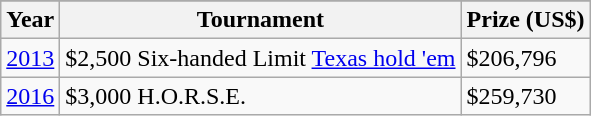<table class="wikitable">
<tr>
</tr>
<tr>
<th>Year</th>
<th>Tournament</th>
<th>Prize (US$)</th>
</tr>
<tr>
<td><a href='#'>2013</a></td>
<td>$2,500 Six-handed Limit <a href='#'>Texas hold 'em</a></td>
<td>$206,796</td>
</tr>
<tr>
<td><a href='#'>2016</a></td>
<td>$3,000 H.O.R.S.E.</td>
<td>$259,730</td>
</tr>
</table>
